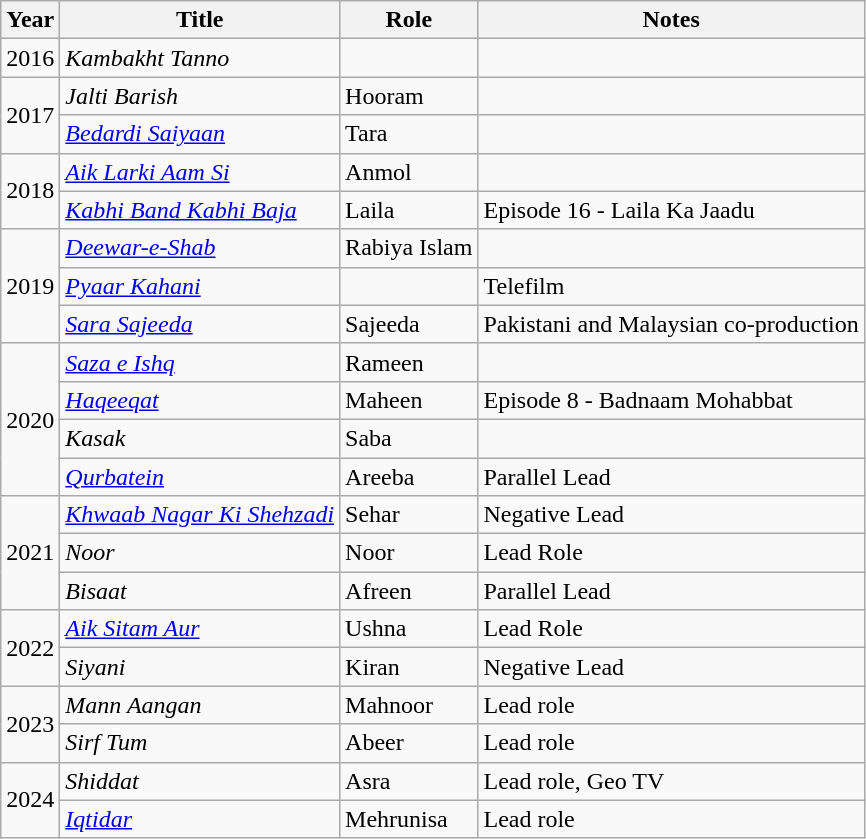<table class="wikitable">
<tr>
<th>Year</th>
<th>Title</th>
<th>Role</th>
<th>Notes</th>
</tr>
<tr>
<td>2016</td>
<td><em>Kambakht Tanno</em></td>
<td></td>
<td></td>
</tr>
<tr>
<td Rowspan=2>2017</td>
<td><em>Jalti Barish</em></td>
<td>Hooram</td>
<td></td>
</tr>
<tr>
<td><em><a href='#'>Bedardi Saiyaan</a></em></td>
<td>Tara</td>
<td></td>
</tr>
<tr>
<td Rowspan=2>2018</td>
<td><em><a href='#'>Aik Larki Aam Si</a></em></td>
<td>Anmol</td>
<td></td>
</tr>
<tr>
<td><em><a href='#'>Kabhi Band Kabhi Baja</a></em></td>
<td>Laila</td>
<td>Episode 16 - Laila Ka Jaadu</td>
</tr>
<tr>
<td Rowspan=3>2019</td>
<td><em><a href='#'>Deewar-e-Shab</a></em></td>
<td>Rabiya Islam</td>
<td></td>
</tr>
<tr>
<td><em><a href='#'>Pyaar Kahani</a></em></td>
<td></td>
<td>Telefilm</td>
</tr>
<tr>
<td><em><a href='#'>Sara Sajeeda</a></em></td>
<td>Sajeeda</td>
<td>Pakistani and Malaysian co-production</td>
</tr>
<tr>
<td Rowspan=4>2020</td>
<td><em><a href='#'>Saza e Ishq</a></em></td>
<td>Rameen</td>
<td></td>
</tr>
<tr>
<td><em><a href='#'>Haqeeqat</a></em></td>
<td>Maheen</td>
<td>Episode 8 - Badnaam Mohabbat</td>
</tr>
<tr>
<td><em>Kasak</em></td>
<td>Saba</td>
<td></td>
</tr>
<tr>
<td><em><a href='#'>Qurbatein</a></em></td>
<td>Areeba</td>
<td>Parallel Lead</td>
</tr>
<tr>
<td rowspan =3>2021</td>
<td><em><a href='#'>Khwaab Nagar Ki Shehzadi</a></em></td>
<td>Sehar</td>
<td>Negative Lead</td>
</tr>
<tr>
<td><em>Noor</em></td>
<td>Noor</td>
<td>Lead Role</td>
</tr>
<tr>
<td><em>Bisaat</em></td>
<td>Afreen</td>
<td>Parallel Lead</td>
</tr>
<tr>
<td rowspan=2>2022</td>
<td><em><a href='#'>Aik Sitam Aur</a></em></td>
<td>Ushna</td>
<td>Lead Role</td>
</tr>
<tr>
<td><em>Siyani</em></td>
<td>Kiran</td>
<td>Negative Lead </td>
</tr>
<tr>
<td rowspan=2>2023</td>
<td><em>Mann Aangan</em></td>
<td>Mahnoor</td>
<td>Lead role</td>
</tr>
<tr>
<td><em>Sirf Tum</em></td>
<td>Abeer</td>
<td>Lead role </td>
</tr>
<tr>
<td rowspan=2>2024</td>
<td><em>Shiddat</em></td>
<td>Asra</td>
<td>Lead role, Geo TV</td>
</tr>
<tr>
<td><em><a href='#'>Iqtidar</a></em></td>
<td>Mehrunisa</td>
<td>Lead role</td>
</tr>
</table>
